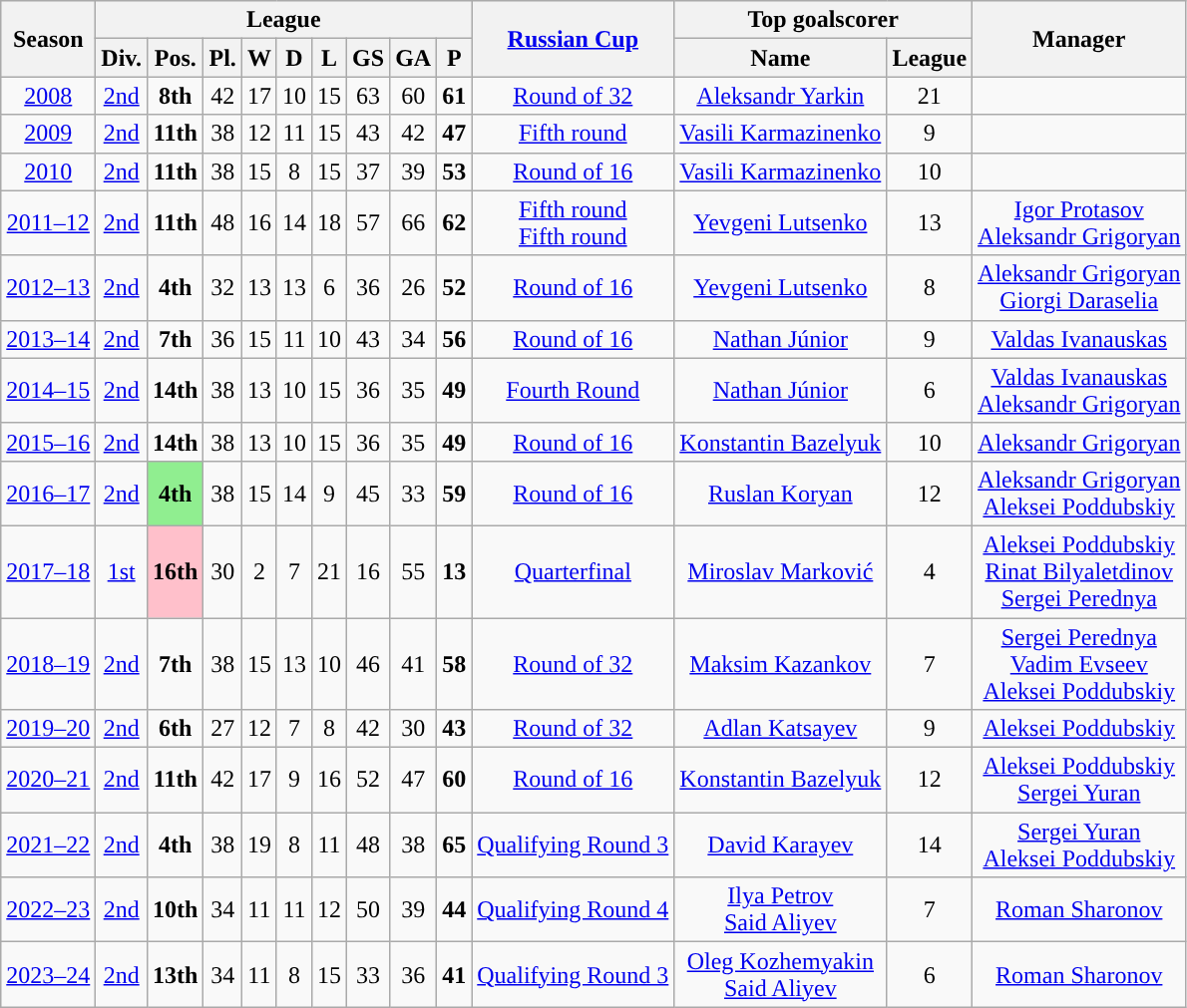<table class="wikitable mw-collapsible mw-collapsed">
<tr style="background:#efefef;">
<th rowspan="2">Season</th>
<th colspan="9">League</th>
<th rowspan="2"><a href='#'>Russian Cup</a></th>
<th colspan="2">Top goalscorer</th>
<th rowspan="2">Manager</th>
</tr>
<tr>
<th>Div.</th>
<th>Pos.</th>
<th>Pl.</th>
<th>W</th>
<th>D</th>
<th>L</th>
<th>GS</th>
<th>GA</th>
<th>P</th>
<th>Name</th>
<th>League</th>
</tr>
<tr>
<td align=center><a href='#'>2008</a></td>
<td align=center><a href='#'>2nd</a></td>
<td style="text-align:center"><strong>8th</strong></td>
<td align=center>42</td>
<td align=center>17</td>
<td align=center>10</td>
<td align=center>15</td>
<td align=center>63</td>
<td align=center>60</td>
<td align=center><strong>61</strong></td>
<td style="text-align:center"><a href='#'>Round of 32</a></td>
<td align=center> <a href='#'>Aleksandr Yarkin</a></td>
<td align=center>21</td>
<td align=center></td>
</tr>
<tr>
<td align=center><a href='#'>2009</a></td>
<td align=center><a href='#'>2nd</a></td>
<td style="text-align:center"><strong>11th</strong></td>
<td align=center>38</td>
<td align=center>12</td>
<td align=center>11</td>
<td align=center>15</td>
<td align=center>43</td>
<td align=center>42</td>
<td align=center><strong>47</strong></td>
<td style="text-align:center"><a href='#'>Fifth round</a></td>
<td align=center> <a href='#'>Vasili Karmazinenko</a></td>
<td align=center>9</td>
<td align=center></td>
</tr>
<tr>
<td align=center><a href='#'>2010</a></td>
<td align=center><a href='#'>2nd</a></td>
<td style="text-align:center"><strong>11th</strong></td>
<td align=center>38</td>
<td align=center>15</td>
<td align=center>8</td>
<td align=center>15</td>
<td align=center>37</td>
<td align=center>39</td>
<td align=center><strong>53</strong></td>
<td style="text-align:center"><a href='#'>Round of 16</a></td>
<td align=center> <a href='#'>Vasili Karmazinenko</a></td>
<td align=center>10</td>
<td align=center></td>
</tr>
<tr>
<td align=center><a href='#'>2011–12</a></td>
<td align=center><a href='#'>2nd</a></td>
<td style="text-align:center"><strong>11th</strong></td>
<td align=center>48</td>
<td align=center>16</td>
<td align=center>14</td>
<td align=center>18</td>
<td align=center>57</td>
<td align=center>66</td>
<td align=center><strong>62</strong></td>
<td style="text-align:center"><a href='#'>Fifth round</a> <br> <a href='#'>Fifth round</a></td>
<td align=center> <a href='#'>Yevgeni Lutsenko</a></td>
<td align=center>13</td>
<td align=center> <a href='#'>Igor Protasov</a> <br>  <a href='#'>Aleksandr Grigoryan</a></td>
</tr>
<tr>
<td align=center><a href='#'>2012–13</a></td>
<td align=center><a href='#'>2nd</a></td>
<td style="text-align:center"><strong>4th</strong></td>
<td align=center>32</td>
<td align=center>13</td>
<td align=center>13</td>
<td align=center>6</td>
<td align=center>36</td>
<td align=center>26</td>
<td align=center><strong>52</strong></td>
<td style="text-align:center"><a href='#'>Round of 16</a></td>
<td align=center> <a href='#'>Yevgeni Lutsenko</a></td>
<td align=center>8</td>
<td align=center> <a href='#'>Aleksandr Grigoryan</a> <br>  <a href='#'>Giorgi Daraselia</a></td>
</tr>
<tr>
<td align=center><a href='#'>2013–14</a></td>
<td align=center><a href='#'>2nd</a></td>
<td style="text-align:center"><strong>7th</strong></td>
<td align=center>36</td>
<td align=center>15</td>
<td align=center>11</td>
<td align=center>10</td>
<td align=center>43</td>
<td align=center>34</td>
<td align=center><strong>56</strong></td>
<td style="text-align:center"><a href='#'>Round of 16</a></td>
<td align=center> <a href='#'>Nathan Júnior</a></td>
<td align=center>9</td>
<td align=center> <a href='#'>Valdas Ivanauskas</a></td>
</tr>
<tr>
<td align=center><a href='#'>2014–15</a></td>
<td align=center><a href='#'>2nd</a></td>
<td style="text-align:center"><strong>14th</strong></td>
<td align=center>38</td>
<td align=center>13</td>
<td align=center>10</td>
<td align=center>15</td>
<td align=center>36</td>
<td align=center>35</td>
<td align=center><strong>49</strong></td>
<td style="text-align:center"><a href='#'>Fourth Round</a></td>
<td align=center> <a href='#'>Nathan Júnior</a></td>
<td align=center>6</td>
<td align=center> <a href='#'>Valdas Ivanauskas</a> <br>  <a href='#'>Aleksandr Grigoryan</a></td>
</tr>
<tr>
<td align=center><a href='#'>2015–16</a></td>
<td align=center><a href='#'>2nd</a></td>
<td style="text-align:center"><strong>14th</strong></td>
<td align=center>38</td>
<td align=center>13</td>
<td align=center>10</td>
<td align=center>15</td>
<td align=center>36</td>
<td align=center>35</td>
<td align=center><strong>49</strong></td>
<td style="text-align:center"><a href='#'>Round of 16</a></td>
<td align=center> <a href='#'>Konstantin Bazelyuk</a></td>
<td align=center>10</td>
<td align=center> <a href='#'>Aleksandr Grigoryan</a></td>
</tr>
<tr>
<td align=center><a href='#'>2016–17</a></td>
<td align=center><a href='#'>2nd</a></td>
<td style="text-align:center; background:lightgreen;"><strong>4th</strong></td>
<td align=center>38</td>
<td align=center>15</td>
<td align=center>14</td>
<td align=center>9</td>
<td align=center>45</td>
<td align=center>33</td>
<td align=center><strong>59</strong></td>
<td style="text-align:center"><a href='#'>Round of 16</a></td>
<td align=center> <a href='#'>Ruslan Koryan</a></td>
<td align=center>12</td>
<td align=center> <a href='#'>Aleksandr Grigoryan</a> <br>  <a href='#'>Aleksei Poddubskiy</a></td>
</tr>
<tr>
<td align=center><a href='#'>2017–18</a></td>
<td align=center><a href='#'>1st</a></td>
<td style="text-align:center; background:pink;"><strong>16th</strong></td>
<td align=center>30</td>
<td align=center>2</td>
<td align=center>7</td>
<td align=center>21</td>
<td align=center>16</td>
<td align=center>55</td>
<td align=center><strong>13</strong></td>
<td style="text-align:center"><a href='#'>Quarterfinal</a></td>
<td align=center> <a href='#'>Miroslav Marković</a></td>
<td align=center>4</td>
<td align=center> <a href='#'>Aleksei Poddubskiy</a> <br>  <a href='#'>Rinat Bilyaletdinov</a> <br>  <a href='#'>Sergei Perednya</a></td>
</tr>
<tr>
<td align=center><a href='#'>2018–19</a></td>
<td align=center><a href='#'>2nd</a></td>
<td style="text-align:center"><strong>7th</strong></td>
<td align=center>38</td>
<td align=center>15</td>
<td align=center>13</td>
<td align=center>10</td>
<td align=center>46</td>
<td align=center>41</td>
<td align=center><strong>58</strong></td>
<td style="text-align:center"><a href='#'>Round of 32</a></td>
<td align=center> <a href='#'>Maksim Kazankov</a></td>
<td align=center>7</td>
<td align=center> <a href='#'>Sergei Perednya</a> <br>  <a href='#'>Vadim Evseev</a> <br>  <a href='#'>Aleksei Poddubskiy</a></td>
</tr>
<tr>
<td align=center><a href='#'>2019–20</a></td>
<td align=center><a href='#'>2nd</a></td>
<td style="text-align:center"><strong>6th</strong></td>
<td align=center>27</td>
<td align=center>12</td>
<td align=center>7</td>
<td align=center>8</td>
<td align=center>42</td>
<td align=center>30</td>
<td align=center><strong>43</strong></td>
<td style="text-align:center"><a href='#'>Round of 32</a></td>
<td align=center> <a href='#'>Adlan Katsayev</a></td>
<td align=center>9</td>
<td align=center> <a href='#'>Aleksei Poddubskiy</a></td>
</tr>
<tr>
<td align=center><a href='#'>2020–21</a></td>
<td align=center><a href='#'>2nd</a></td>
<td style="text-align:center"><strong>11th</strong></td>
<td align=center>42</td>
<td align=center>17</td>
<td align=center>9</td>
<td align=center>16</td>
<td align=center>52</td>
<td align=center>47</td>
<td align=center><strong>60</strong></td>
<td style="text-align:center"><a href='#'>Round of 16</a></td>
<td align=center> <a href='#'>Konstantin Bazelyuk</a></td>
<td align=center>12</td>
<td align=center> <a href='#'>Aleksei Poddubskiy</a> <br>  <a href='#'>Sergei Yuran</a></td>
</tr>
<tr>
<td align=center><a href='#'>2021–22</a></td>
<td align=center><a href='#'>2nd</a></td>
<td style="text-align:center"><strong>4th</strong></td>
<td align=center>38</td>
<td align=center>19</td>
<td align=center>8</td>
<td align=center>11</td>
<td align=center>48</td>
<td align=center>38</td>
<td align=center><strong>65</strong></td>
<td style="text-align:center"><a href='#'>Qualifying Round 3</a></td>
<td align=center> <a href='#'>David Karayev</a></td>
<td align=center>14</td>
<td align=center> <a href='#'>Sergei Yuran</a> <br>  <a href='#'>Aleksei Poddubskiy</a></td>
</tr>
<tr>
<td align=center><a href='#'>2022–23</a></td>
<td align=center><a href='#'>2nd</a></td>
<td style="text-align:center"><strong>10th</strong></td>
<td align=center>34</td>
<td align=center>11</td>
<td align=center>11</td>
<td align=center>12</td>
<td align=center>50</td>
<td align=center>39</td>
<td align=center><strong>44</strong></td>
<td style="text-align:center"><a href='#'>Qualifying Round 4</a></td>
<td align=center> <a href='#'>Ilya Petrov</a> <br>  <a href='#'>Said Aliyev</a></td>
<td align=center>7</td>
<td align=center> <a href='#'>Roman Sharonov</a></td>
</tr>
<tr>
<td align=center><a href='#'>2023–24</a></td>
<td align=center><a href='#'>2nd</a></td>
<td style="text-align:center"><strong>13th</strong></td>
<td align=center>34</td>
<td align=center>11</td>
<td align=center>8</td>
<td align=center>15</td>
<td align=center>33</td>
<td align=center>36</td>
<td align=center><strong>41</strong></td>
<td style="text-align:center"><a href='#'>Qualifying Round 3</a></td>
<td align=center> <a href='#'>Oleg Kozhemyakin</a> <br>  <a href='#'>Said Aliyev</a></td>
<td align=center>6</td>
<td align=center> <a href='#'>Roman Sharonov</a></td>
</tr>
</table>
